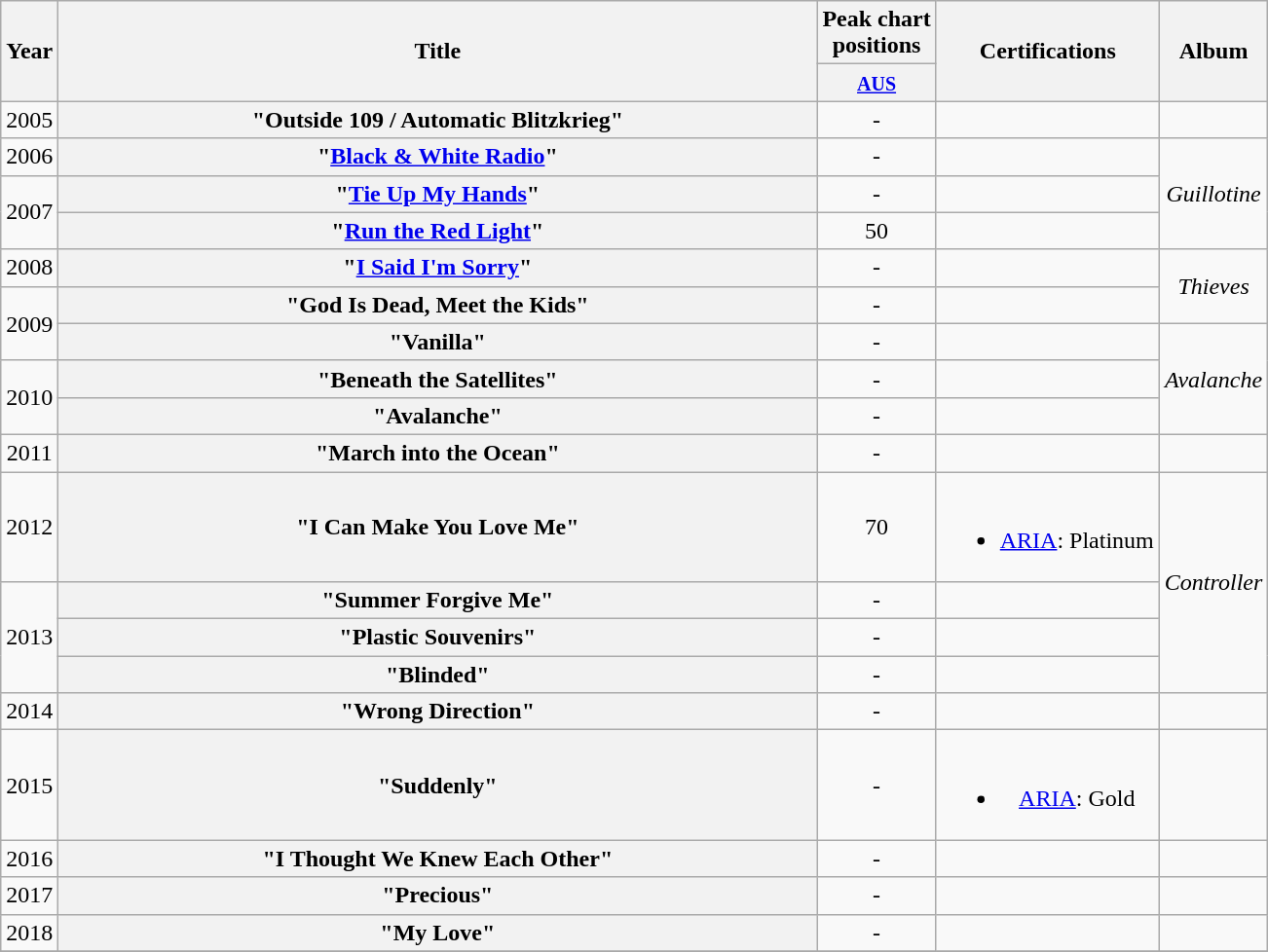<table class="wikitable plainrowheaders" style="text-align:center;" border="1">
<tr>
<th scope="col" rowspan="2">Year</th>
<th scope="col" rowspan="2" style="width:32em;">Title</th>
<th scope="col" colspan="1">Peak chart<br>positions</th>
<th scope="col" rowspan="2">Certifications</th>
<th scope="col" rowspan="2">Album</th>
</tr>
<tr>
<th scope="col" style="text-align:center;"><small><a href='#'>AUS</a><br></small></th>
</tr>
<tr>
<td>2005</td>
<th scope="row">"Outside 109 / Automatic Blitzkrieg"</th>
<td>-</td>
<td></td>
<td></td>
</tr>
<tr>
<td>2006</td>
<th scope="row">"<a href='#'>Black & White Radio</a>"</th>
<td>-</td>
<td></td>
<td rowspan="3"><em>Guillotine</em></td>
</tr>
<tr>
<td rowspan="2">2007</td>
<th scope="row">"<a href='#'>Tie Up My Hands</a>"</th>
<td>-</td>
<td></td>
</tr>
<tr>
<th scope="row">"<a href='#'>Run the Red Light</a>"</th>
<td>50</td>
<td></td>
</tr>
<tr>
<td>2008</td>
<th scope="row">"<a href='#'>I Said I'm Sorry</a>"</th>
<td>-</td>
<td></td>
<td rowspan="2"><em>Thieves</em></td>
</tr>
<tr>
<td rowspan="2">2009</td>
<th scope="row">"God Is Dead, Meet the Kids"</th>
<td>-</td>
<td></td>
</tr>
<tr>
<th scope="row">"Vanilla"</th>
<td>-</td>
<td></td>
<td rowspan="3"><em>Avalanche</em></td>
</tr>
<tr>
<td rowspan="2">2010</td>
<th scope="row">"Beneath the Satellites"</th>
<td>-</td>
<td></td>
</tr>
<tr>
<th scope="row">"Avalanche"</th>
<td>-</td>
<td></td>
</tr>
<tr>
<td>2011</td>
<th scope="row">"March into the Ocean"</th>
<td>-</td>
<td></td>
<td></td>
</tr>
<tr>
<td>2012</td>
<th scope="row">"I Can Make You Love Me"</th>
<td>70</td>
<td><br><ul><li><a href='#'>ARIA</a>: Platinum</li></ul></td>
<td rowspan="4"><em>Controller</em></td>
</tr>
<tr>
<td rowspan="3">2013</td>
<th scope="row">"Summer Forgive Me"</th>
<td>-</td>
<td></td>
</tr>
<tr>
<th scope="row">"Plastic Souvenirs"</th>
<td>-</td>
<td></td>
</tr>
<tr>
<th scope="row">"Blinded"</th>
<td>-</td>
<td></td>
</tr>
<tr>
<td>2014</td>
<th scope="row">"Wrong Direction"</th>
<td>-</td>
<td></td>
<td></td>
</tr>
<tr>
<td>2015</td>
<th scope="row">"Suddenly"</th>
<td>-</td>
<td><br><ul><li><a href='#'>ARIA</a>: Gold</li></ul></td>
<td></td>
</tr>
<tr>
<td>2016</td>
<th scope="row">"I Thought We Knew Each Other"</th>
<td>-</td>
<td></td>
<td></td>
</tr>
<tr>
<td>2017</td>
<th scope="row">"Precious"</th>
<td>-</td>
<td></td>
<td></td>
</tr>
<tr>
<td>2018</td>
<th scope="row">"My Love"</th>
<td>-</td>
<td></td>
<td></td>
</tr>
<tr>
</tr>
</table>
